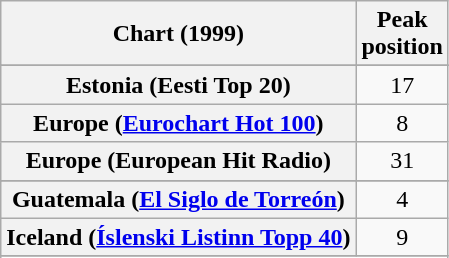<table class="wikitable sortable plainrowheaders" style="text-align:center">
<tr>
<th>Chart (1999)</th>
<th>Peak<br>position</th>
</tr>
<tr>
</tr>
<tr>
</tr>
<tr>
<th scope="row">Estonia (Eesti Top 20)</th>
<td align="center">17</td>
</tr>
<tr>
<th scope="row">Europe (<a href='#'>Eurochart Hot 100</a>)</th>
<td>8</td>
</tr>
<tr>
<th scope="row">Europe (European Hit Radio)</th>
<td>31</td>
</tr>
<tr>
</tr>
<tr>
</tr>
<tr>
<th scope="row">Guatemala (<a href='#'>El Siglo de Torreón</a>)</th>
<td align="center">4</td>
</tr>
<tr>
<th scope="row">Iceland (<a href='#'>Íslenski Listinn Topp 40</a>)</th>
<td>9</td>
</tr>
<tr>
</tr>
<tr>
</tr>
<tr>
</tr>
<tr>
</tr>
<tr>
</tr>
<tr>
</tr>
<tr>
</tr>
<tr>
</tr>
<tr>
</tr>
<tr>
</tr>
</table>
